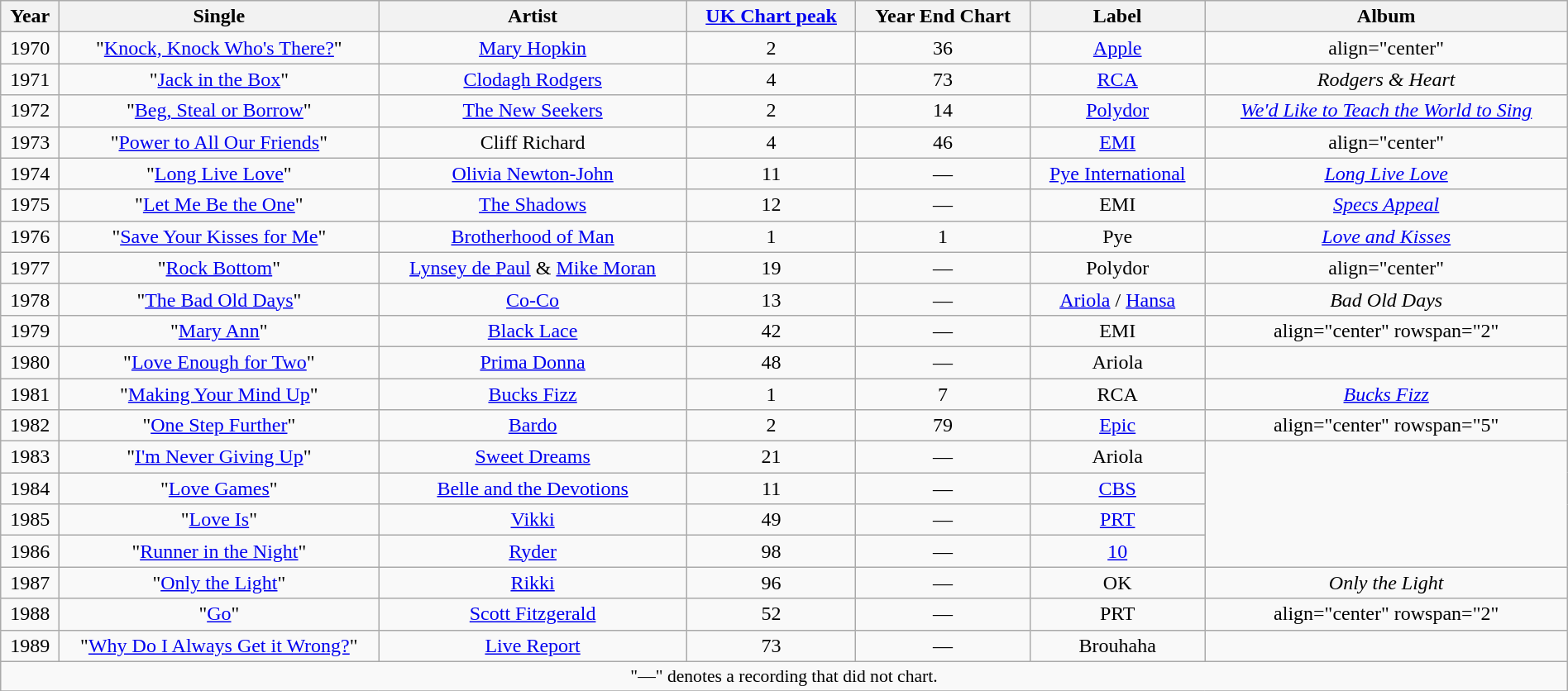<table class="wikitable" style="text-align:center;width:100%;">
<tr>
<th width="40">Year</th>
<th width="250">Single</th>
<th>Artist</th>
<th><a href='#'>UK Chart peak</a></th>
<th>Year End Chart</th>
<th>Label</th>
<th>Album</th>
</tr>
<tr>
<td align="center">1970</td>
<td align="center">"<a href='#'>Knock, Knock Who's There?</a>"</td>
<td align="center"><a href='#'>Mary Hopkin</a></td>
<td align="center">2</td>
<td align="center">36</td>
<td align="center"><a href='#'>Apple</a></td>
<td>align="center" </td>
</tr>
<tr>
<td align="center">1971</td>
<td align="center">"<a href='#'>Jack in the Box</a>"</td>
<td align="center"><a href='#'>Clodagh Rodgers</a></td>
<td align="center">4</td>
<td align="center">73</td>
<td align="center"><a href='#'>RCA</a></td>
<td align="center"><em>Rodgers & Heart</em></td>
</tr>
<tr>
<td align="center">1972</td>
<td align="center">"<a href='#'>Beg, Steal or Borrow</a>"</td>
<td align="center"><a href='#'>The New Seekers</a></td>
<td align="center">2</td>
<td align="center">14</td>
<td align="center"><a href='#'>Polydor</a></td>
<td align="center"><a href='#'><em>We'd Like to Teach the World to Sing</em></a></td>
</tr>
<tr>
<td align="center">1973</td>
<td align="center">"<a href='#'>Power to All Our Friends</a>"</td>
<td align="center">Cliff Richard</td>
<td align="center">4</td>
<td align="center">46</td>
<td align="center"><a href='#'>EMI</a></td>
<td>align="center" </td>
</tr>
<tr>
<td align="center">1974</td>
<td align="center">"<a href='#'>Long Live Love</a>"</td>
<td align="center"><a href='#'>Olivia Newton-John</a></td>
<td align="center">11</td>
<td align="center">—</td>
<td align="center"><a href='#'>Pye International</a></td>
<td align="center"><em><a href='#'>Long Live Love</a></em></td>
</tr>
<tr>
<td align="center">1975</td>
<td align="center">"<a href='#'>Let Me Be the One</a>"</td>
<td align="center"><a href='#'>The Shadows</a></td>
<td align="center">12</td>
<td align="center">—</td>
<td align="center">EMI</td>
<td align="center"><em><a href='#'>Specs Appeal</a></em></td>
</tr>
<tr>
<td align="center">1976</td>
<td align="center">"<a href='#'>Save Your Kisses for Me</a>"</td>
<td align="center"><a href='#'>Brotherhood of Man</a></td>
<td align="center">1</td>
<td align="center">1</td>
<td align="center">Pye</td>
<td align="center"><a href='#'><em>Love and Kisses</em></a></td>
</tr>
<tr>
<td align="center">1977</td>
<td align="center">"<a href='#'>Rock Bottom</a>"</td>
<td align="center"><a href='#'>Lynsey de Paul</a> & <a href='#'>Mike Moran</a></td>
<td align="center">19</td>
<td align="center">—</td>
<td align="center">Polydor</td>
<td>align="center" </td>
</tr>
<tr>
<td align="center">1978</td>
<td align="center">"<a href='#'>The Bad Old Days</a>"</td>
<td align="center"><a href='#'>Co-Co</a></td>
<td align="center">13</td>
<td align="center">—</td>
<td align="center"><a href='#'>Ariola</a> / <a href='#'>Hansa</a></td>
<td align="center"><em>Bad Old Days</em></td>
</tr>
<tr>
<td align="center">1979</td>
<td align="center">"<a href='#'>Mary Ann</a>"</td>
<td align="center"><a href='#'>Black Lace</a></td>
<td align="center">42</td>
<td align="center">—</td>
<td align="center">EMI</td>
<td>align="center" rowspan="2" </td>
</tr>
<tr>
<td align="center">1980</td>
<td align="center">"<a href='#'>Love Enough for Two</a>"</td>
<td align="center"><a href='#'>Prima Donna</a></td>
<td align="center">48</td>
<td align="center">—</td>
<td align="center">Ariola</td>
</tr>
<tr>
<td align="center">1981</td>
<td align="center">"<a href='#'>Making Your Mind Up</a>"</td>
<td align="center"><a href='#'>Bucks Fizz</a></td>
<td align="center">1</td>
<td align="center">7</td>
<td align="center">RCA</td>
<td align="center"><a href='#'><em>Bucks Fizz</em></a></td>
</tr>
<tr>
<td align="center">1982</td>
<td align="center">"<a href='#'>One Step Further</a>"</td>
<td align="center"><a href='#'>Bardo</a></td>
<td align="center">2</td>
<td align="center">79</td>
<td align="center"><a href='#'>Epic</a></td>
<td>align="center" rowspan="5" </td>
</tr>
<tr>
<td align="center">1983</td>
<td align="center">"<a href='#'>I'm Never Giving Up</a>"</td>
<td align="center"><a href='#'>Sweet Dreams</a></td>
<td align="center">21</td>
<td align="center">—</td>
<td align="center">Ariola</td>
</tr>
<tr>
<td align="center">1984</td>
<td align="center">"<a href='#'>Love Games</a>"</td>
<td align="center"><a href='#'>Belle and the Devotions</a></td>
<td align="center">11</td>
<td align="center">—</td>
<td align="center"><a href='#'>CBS</a></td>
</tr>
<tr>
<td align="center">1985</td>
<td align="center">"<a href='#'>Love Is</a>"</td>
<td align="center"><a href='#'>Vikki</a></td>
<td align="center">49</td>
<td align="center">—</td>
<td align="center"><a href='#'>PRT</a></td>
</tr>
<tr>
<td align="center">1986</td>
<td align="center">"<a href='#'>Runner in the Night</a>"</td>
<td align="center"><a href='#'>Ryder</a></td>
<td align="center">98</td>
<td align="center">—</td>
<td align="center"><a href='#'>10</a></td>
</tr>
<tr>
<td align="center">1987</td>
<td align="center">"<a href='#'>Only the Light</a>"</td>
<td align="center"><a href='#'>Rikki</a></td>
<td align="center">96</td>
<td align="center">—</td>
<td align="center">OK</td>
<td align="center"><em>Only the Light</em></td>
</tr>
<tr>
<td align="center">1988</td>
<td align="center">"<a href='#'>Go</a>"</td>
<td align="center"><a href='#'>Scott Fitzgerald</a></td>
<td align="center">52</td>
<td align="center">—</td>
<td align="center">PRT</td>
<td>align="center" rowspan="2" </td>
</tr>
<tr>
<td align="center">1989</td>
<td align="center">"<a href='#'>Why Do I Always Get it Wrong?</a>"</td>
<td align="center"><a href='#'>Live Report</a></td>
<td align="center">73</td>
<td align="center">—</td>
<td align="center">Brouhaha</td>
</tr>
<tr>
<td colspan="7" style="font-size:90%">"—" denotes a recording that did not chart.</td>
</tr>
<tr>
</tr>
</table>
